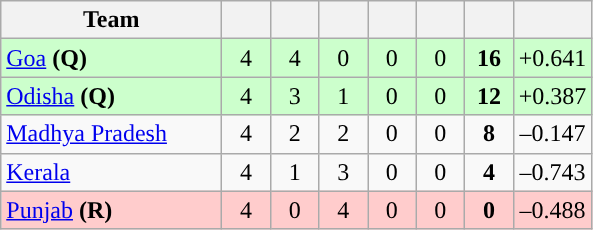<table class="wikitable" style="text-align:center">
<tr>
<th style="width:140px;">Team</th>
<th style="width:25px;"></th>
<th style="width:25px;"></th>
<th style="width:25px;"></th>
<th style="width:25px;"></th>
<th style="width:25px;"></th>
<th style="width:25px;"></th>
<th style="width:40px;"></th>
</tr>
<tr style="background:#cfc;">
<td style="text-align:left"><a href='#'>Goa</a> <strong>(Q)</strong></td>
<td>4</td>
<td>4</td>
<td>0</td>
<td>0</td>
<td>0</td>
<td><strong>16</strong></td>
<td>+0.641</td>
</tr>
<tr style="background:#cfc;">
<td style="text-align:left"><a href='#'>Odisha</a> <strong>(Q)</strong></td>
<td>4</td>
<td>3</td>
<td>1</td>
<td>0</td>
<td>0</td>
<td><strong>12</strong></td>
<td>+0.387</td>
</tr>
<tr>
<td style="text-align:left"><a href='#'>Madhya Pradesh</a></td>
<td>4</td>
<td>2</td>
<td>2</td>
<td>0</td>
<td>0</td>
<td><strong>8</strong></td>
<td>–0.147</td>
</tr>
<tr>
<td style="text-align:left"><a href='#'>Kerala</a></td>
<td>4</td>
<td>1</td>
<td>3</td>
<td>0</td>
<td>0</td>
<td><strong>4</strong></td>
<td>–0.743</td>
</tr>
<tr style="background:#FFCCCC">
<td style="text-align:left"><a href='#'>Punjab</a> <strong>(R)</strong></td>
<td>4</td>
<td>0</td>
<td>4</td>
<td>0</td>
<td>0</td>
<td><strong>0</strong></td>
<td>–0.488</td>
</tr>
</table>
